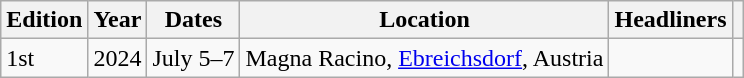<table class="wikitable sortable">
<tr>
<th>Edition</th>
<th>Year</th>
<th>Dates</th>
<th>Location</th>
<th class="unsortable">Headliners</th>
<th class="unsortable"></th>
</tr>
<tr>
<td>1st</td>
<td>2024</td>
<td>July 5–7</td>
<td>Magna Racino, <a href='#'>Ebreichsdorf</a>, Austria</td>
<td></td>
<td align="center"></td>
</tr>
</table>
